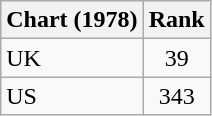<table class="wikitable">
<tr>
<th align="left">Chart (1978)</th>
<th style="text-align:center;">Rank</th>
</tr>
<tr>
<td>UK</td>
<td style="text-align:center;">39</td>
</tr>
<tr>
<td>US</td>
<td style="text-align:center;">343</td>
</tr>
</table>
